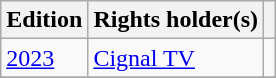<table class="wikitable">
<tr>
<th scope="col">Edition</th>
<th scope="col">Rights holder(s)</th>
<th scope="col"></th>
</tr>
<tr>
<td><a href='#'>2023</a></td>
<td><a href='#'>Cignal TV</a></td>
<td></td>
</tr>
<tr>
</tr>
</table>
